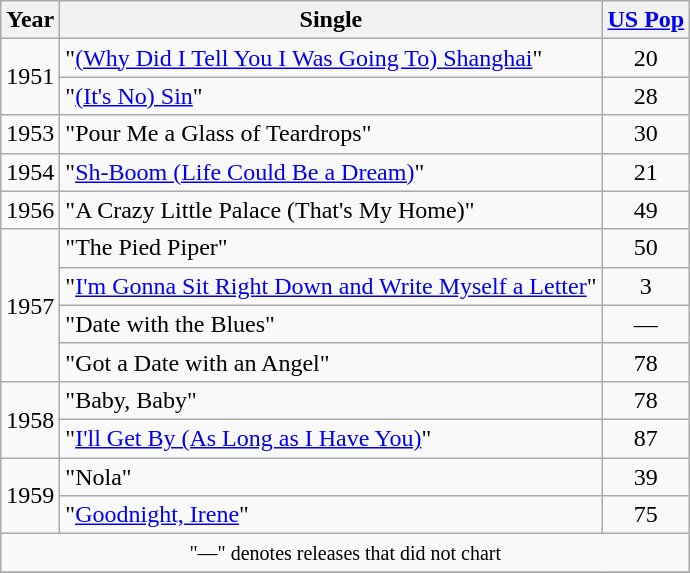<table class="wikitable">
<tr>
<th>Year</th>
<th>Single</th>
<th><a href='#'>US Pop</a><br></th>
</tr>
<tr>
<td rowspan="2">1951</td>
<td>"<a href='#'>(Why Did I Tell You I Was Going To) Shanghai</a>"</td>
<td align="center">20</td>
</tr>
<tr>
<td>"<a href='#'>(It's No) Sin</a>"</td>
<td align="center">28</td>
</tr>
<tr>
<td>1953</td>
<td>"Pour Me a Glass of Teardrops"</td>
<td align="center">30</td>
</tr>
<tr>
<td>1954</td>
<td>"<a href='#'>Sh-Boom (Life Could Be a Dream)</a>"</td>
<td align="center">21</td>
</tr>
<tr>
<td>1956</td>
<td>"A Crazy Little Palace (That's My Home)"</td>
<td align="center">49</td>
</tr>
<tr>
<td rowspan="4">1957</td>
<td>"The Pied Piper"</td>
<td align="center">50</td>
</tr>
<tr>
<td>"<a href='#'>I'm Gonna Sit Right Down and Write Myself a Letter</a>"</td>
<td align="center">3</td>
</tr>
<tr>
<td>"Date with the Blues"</td>
<td align="center">—</td>
</tr>
<tr>
<td>"Got a Date with an Angel"</td>
<td align="center">78</td>
</tr>
<tr>
<td rowspan="2">1958</td>
<td>"Baby, Baby"</td>
<td align="center">78</td>
</tr>
<tr>
<td>"<a href='#'>I'll Get By (As Long as I Have You)</a>"</td>
<td align="center">87</td>
</tr>
<tr>
<td rowspan="2">1959</td>
<td>"Nola"</td>
<td align="center">39</td>
</tr>
<tr>
<td>"<a href='#'>Goodnight, Irene</a>"</td>
<td align="center">75</td>
</tr>
<tr>
<td style="text-align:center;" colspan="3"><small>"—" denotes releases that did not chart</small></td>
</tr>
<tr>
</tr>
</table>
